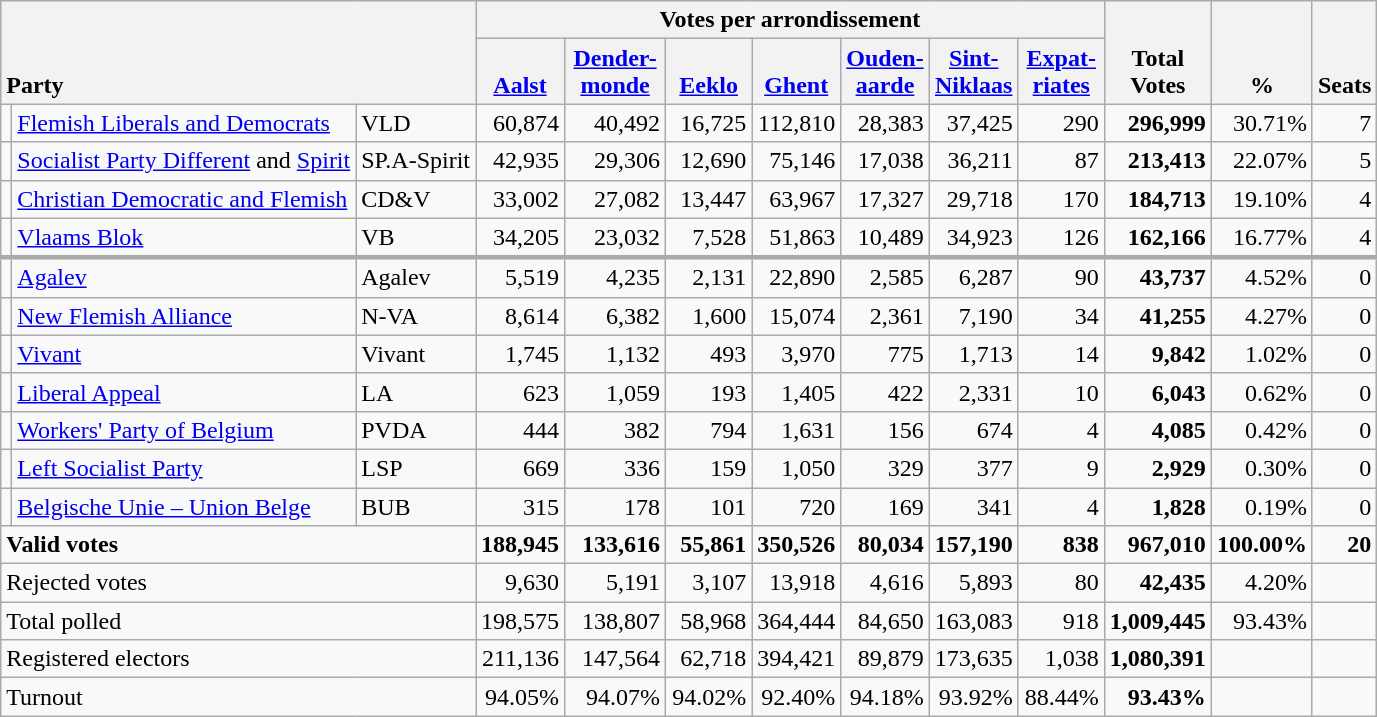<table class="wikitable" border="1" style="text-align:right;">
<tr>
<th style="text-align:left;" valign=bottom rowspan=2 colspan=3>Party</th>
<th colspan=7>Votes per arrondissement</th>
<th align=center valign=bottom rowspan=2 width="50">Total Votes</th>
<th align=center valign=bottom rowspan=2 width="50">%</th>
<th align=center valign=bottom rowspan=2>Seats</th>
</tr>
<tr>
<th align=center valign=bottom width="50"><a href='#'>Aalst</a></th>
<th align=center valign=bottom width="60"><a href='#'>Dender- monde</a></th>
<th align=center valign=bottom width="50"><a href='#'>Eeklo</a></th>
<th align=center valign=bottom width="50"><a href='#'>Ghent</a></th>
<th align=center valign=bottom width="50"><a href='#'>Ouden- aarde</a></th>
<th align=center valign=bottom width="50"><a href='#'>Sint-<br>Niklaas</a></th>
<th align=center valign=bottom width="50"><a href='#'>Expat- riates</a></th>
</tr>
<tr>
<td></td>
<td align=left><a href='#'>Flemish Liberals and Democrats</a></td>
<td align=left>VLD</td>
<td>60,874</td>
<td>40,492</td>
<td>16,725</td>
<td>112,810</td>
<td>28,383</td>
<td>37,425</td>
<td>290</td>
<td><strong>296,999</strong></td>
<td>30.71%</td>
<td>7</td>
</tr>
<tr>
<td></td>
<td align=left><a href='#'>Socialist Party Different</a> and <a href='#'>Spirit</a></td>
<td align=left>SP.A-Spirit</td>
<td>42,935</td>
<td>29,306</td>
<td>12,690</td>
<td>75,146</td>
<td>17,038</td>
<td>36,211</td>
<td>87</td>
<td><strong>213,413</strong></td>
<td>22.07%</td>
<td>5</td>
</tr>
<tr>
<td></td>
<td align=left style="white-space: nowrap;"><a href='#'>Christian Democratic and Flemish</a></td>
<td align=left>CD&V</td>
<td>33,002</td>
<td>27,082</td>
<td>13,447</td>
<td>63,967</td>
<td>17,327</td>
<td>29,718</td>
<td>170</td>
<td><strong>184,713</strong></td>
<td>19.10%</td>
<td>4</td>
</tr>
<tr>
<td></td>
<td align=left><a href='#'>Vlaams Blok</a></td>
<td align=left>VB</td>
<td>34,205</td>
<td>23,032</td>
<td>7,528</td>
<td>51,863</td>
<td>10,489</td>
<td>34,923</td>
<td>126</td>
<td><strong>162,166</strong></td>
<td>16.77%</td>
<td>4</td>
</tr>
<tr style="border-top:3px solid darkgray;">
<td></td>
<td align=left><a href='#'>Agalev</a></td>
<td align=left>Agalev</td>
<td>5,519</td>
<td>4,235</td>
<td>2,131</td>
<td>22,890</td>
<td>2,585</td>
<td>6,287</td>
<td>90</td>
<td><strong>43,737</strong></td>
<td>4.52%</td>
<td>0</td>
</tr>
<tr>
<td></td>
<td align=left><a href='#'>New Flemish Alliance</a></td>
<td align=left>N-VA</td>
<td>8,614</td>
<td>6,382</td>
<td>1,600</td>
<td>15,074</td>
<td>2,361</td>
<td>7,190</td>
<td>34</td>
<td><strong>41,255</strong></td>
<td>4.27%</td>
<td>0</td>
</tr>
<tr>
<td></td>
<td align=left><a href='#'>Vivant</a></td>
<td align=left>Vivant</td>
<td>1,745</td>
<td>1,132</td>
<td>493</td>
<td>3,970</td>
<td>775</td>
<td>1,713</td>
<td>14</td>
<td><strong>9,842</strong></td>
<td>1.02%</td>
<td>0</td>
</tr>
<tr>
<td></td>
<td align=left><a href='#'>Liberal Appeal</a></td>
<td align=left>LA</td>
<td>623</td>
<td>1,059</td>
<td>193</td>
<td>1,405</td>
<td>422</td>
<td>2,331</td>
<td>10</td>
<td><strong>6,043</strong></td>
<td>0.62%</td>
<td>0</td>
</tr>
<tr>
<td></td>
<td align=left><a href='#'>Workers' Party of Belgium</a></td>
<td align=left>PVDA</td>
<td>444</td>
<td>382</td>
<td>794</td>
<td>1,631</td>
<td>156</td>
<td>674</td>
<td>4</td>
<td><strong>4,085</strong></td>
<td>0.42%</td>
<td>0</td>
</tr>
<tr>
<td></td>
<td align=left><a href='#'>Left Socialist Party</a></td>
<td align=left>LSP</td>
<td>669</td>
<td>336</td>
<td>159</td>
<td>1,050</td>
<td>329</td>
<td>377</td>
<td>9</td>
<td><strong>2,929</strong></td>
<td>0.30%</td>
<td>0</td>
</tr>
<tr>
<td></td>
<td align=left><a href='#'>Belgische Unie – Union Belge</a></td>
<td align=left>BUB</td>
<td>315</td>
<td>178</td>
<td>101</td>
<td>720</td>
<td>169</td>
<td>341</td>
<td>4</td>
<td><strong>1,828</strong></td>
<td>0.19%</td>
<td>0</td>
</tr>
<tr style="font-weight:bold">
<td align=left colspan=3>Valid votes</td>
<td>188,945</td>
<td>133,616</td>
<td>55,861</td>
<td>350,526</td>
<td>80,034</td>
<td>157,190</td>
<td>838</td>
<td>967,010</td>
<td>100.00%</td>
<td>20</td>
</tr>
<tr>
<td align=left colspan=3>Rejected votes</td>
<td>9,630</td>
<td>5,191</td>
<td>3,107</td>
<td>13,918</td>
<td>4,616</td>
<td>5,893</td>
<td>80</td>
<td><strong>42,435</strong></td>
<td>4.20%</td>
<td></td>
</tr>
<tr>
<td align=left colspan=3>Total polled</td>
<td>198,575</td>
<td>138,807</td>
<td>58,968</td>
<td>364,444</td>
<td>84,650</td>
<td>163,083</td>
<td>918</td>
<td><strong>1,009,445</strong></td>
<td>93.43%</td>
<td></td>
</tr>
<tr>
<td align=left colspan=3>Registered electors</td>
<td>211,136</td>
<td>147,564</td>
<td>62,718</td>
<td>394,421</td>
<td>89,879</td>
<td>173,635</td>
<td>1,038</td>
<td><strong>1,080,391</strong></td>
<td></td>
<td></td>
</tr>
<tr>
<td align=left colspan=3>Turnout</td>
<td>94.05%</td>
<td>94.07%</td>
<td>94.02%</td>
<td>92.40%</td>
<td>94.18%</td>
<td>93.92%</td>
<td>88.44%</td>
<td><strong>93.43%</strong></td>
<td></td>
<td></td>
</tr>
</table>
